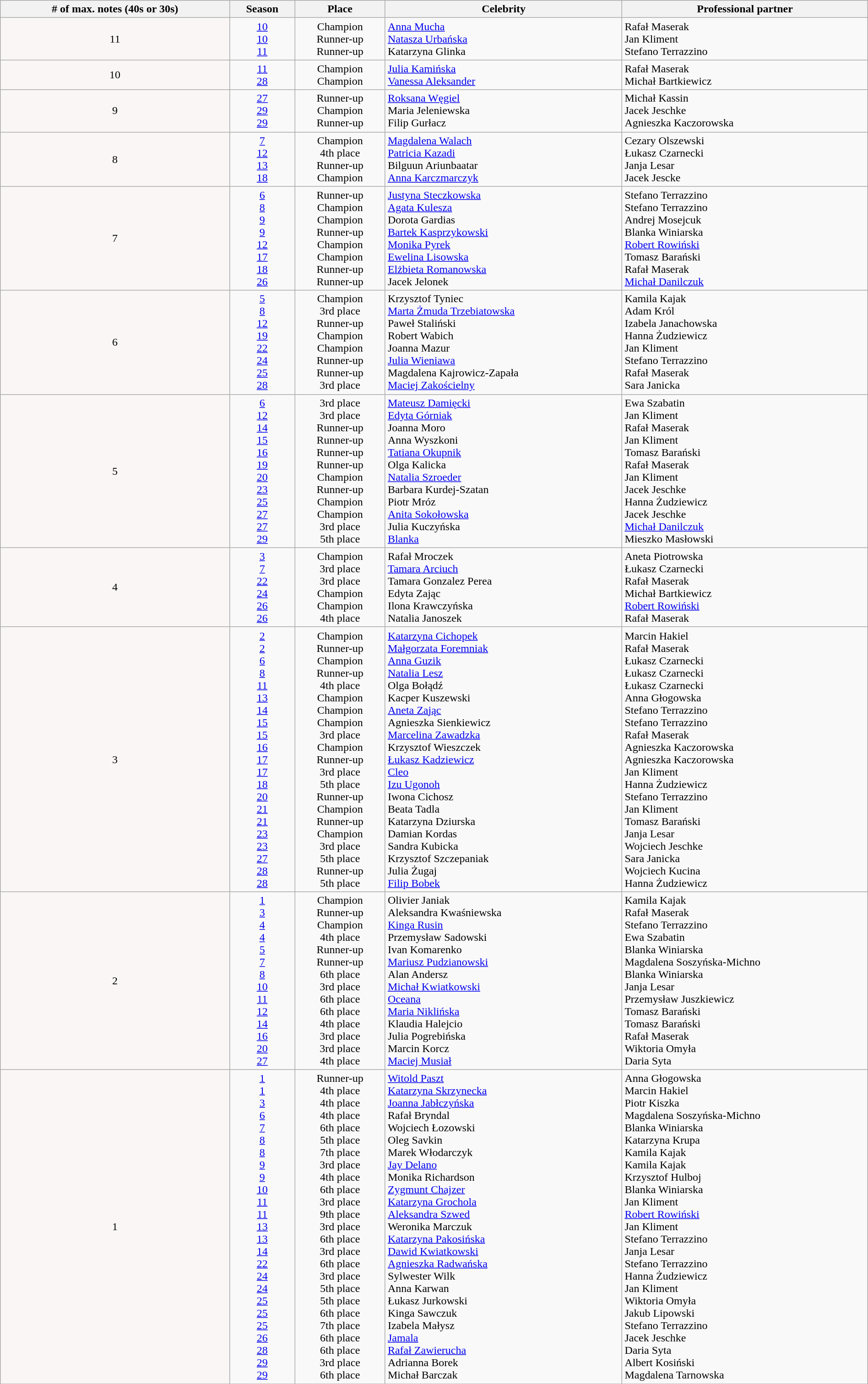<table class="wikitable collapsible collapsed" style="width: 100%">
<tr>
<th># of max. notes (40s or 30s)</th>
<th>Season</th>
<th>Place</th>
<th>Celebrity</th>
<th>Professional partner</th>
</tr>
<tr>
<td style="text-align:center; background:#faf6f6;">11</td>
<td style="text-align:center;"><a href='#'>10</a><br><a href='#'>10</a><br><a href='#'>11</a></td>
<td style="text-align:center;">Champion<br>Runner-up<br>Runner-up</td>
<td><a href='#'>Anna Mucha</a><br><a href='#'>Natasza Urbańska</a><br>Katarzyna Glinka</td>
<td>Rafał Maserak<br>Jan Kliment<br> Stefano Terrazzino</td>
</tr>
<tr>
<td style="text-align:center; background:#faf6f6;">10</td>
<td style="text-align:center;"><a href='#'>11</a><br><a href='#'>28</a></td>
<td style="text-align:center;">Champion<br>Champion</td>
<td><a href='#'>Julia Kamińska</a><br><a href='#'>Vanessa Aleksander</a></td>
<td>Rafał Maserak<br>Michał Bartkiewicz</td>
</tr>
<tr>
<td style="text-align:center; background:#faf6f6;">9</td>
<td style="text-align:center;"><a href='#'>27</a><br><a href='#'>29</a><br><a href='#'>29</a></td>
<td style="text-align:center;">Runner-up<br>Champion<br>Runner-up</td>
<td><a href='#'>Roksana Węgiel</a><br>Maria Jeleniewska<br>Filip Gurłacz</td>
<td>Michał Kassin<br>Jacek Jeschke<br> Agnieszka Kaczorowska</td>
</tr>
<tr>
<td style="text-align:center; background:#faf6f6;">8</td>
<td style="text-align:center;"><a href='#'>7</a><br><a href='#'>12</a><br><a href='#'>13</a><br><a href='#'>18</a></td>
<td style="text-align:center;">Champion<br>4th place<br>Runner-up<br>Champion</td>
<td><a href='#'>Magdalena Walach</a><br><a href='#'>Patricia Kazadi</a><br>Bilguun Ariunbaatar<br><a href='#'>Anna Karczmarczyk</a></td>
<td>Cezary Olszewski<br>Łukasz Czarnecki<br>Janja Lesar<br>Jacek Jescke</td>
</tr>
<tr>
<td style="text-align:center; background:#faf6f6;">7</td>
<td style="text-align:center;"><a href='#'>6</a><br><a href='#'>8</a><br><a href='#'>9</a><br><a href='#'>9</a><br><a href='#'>12</a><br><a href='#'>17</a><br><a href='#'>18</a><br><a href='#'>26</a></td>
<td style="text-align:center;">Runner-up<br>Champion<br>Champion<br>Runner-up<br>Champion<br>Champion<br>Runner-up<br>Runner-up</td>
<td><a href='#'>Justyna Steczkowska</a><br><a href='#'>Agata Kulesza</a><br>Dorota Gardias<br><a href='#'>Bartek Kasprzykowski</a><br><a href='#'>Monika Pyrek</a><br><a href='#'>Ewelina Lisowska</a><br><a href='#'>Elżbieta Romanowska</a><br>Jacek Jelonek</td>
<td>Stefano Terrazzino<br>Stefano Terrazzino<br>Andrej Mosejcuk<br>Blanka Winiarska<br><a href='#'>Robert Rowiński</a><br>Tomasz Barański<br>Rafał Maserak<br><a href='#'>Michał Danilczuk</a></td>
</tr>
<tr>
<td style="text-align:center; background:#faf6f6;">6</td>
<td style="text-align:center;"><a href='#'>5</a> <br><a href='#'>8</a> <br><a href='#'>12</a> <br><a href='#'>19</a> <br><a href='#'>22</a><br><a href='#'>24</a><br><a href='#'>25</a><br><a href='#'>28</a></td>
<td style="text-align:center;">Champion<br>3rd place<br>Runner-up<br>Champion<br>Champion<br>Runner-up<br>Runner-up<br>3rd place</td>
<td>Krzysztof Tyniec<br><a href='#'>Marta Żmuda Trzebiatowska</a><br>Paweł Staliński<br>Robert Wabich<br>Joanna Mazur<br><a href='#'>Julia Wieniawa</a><br>Magdalena Kajrowicz-Zapała<br><a href='#'>Maciej Zakościelny</a></td>
<td>Kamila Kajak <br> Adam Król <br> Izabela Janachowska<br>Hanna Żudziewicz<br>Jan Kliment<br>Stefano Terrazzino<br>Rafał Maserak<br>Sara Janicka</td>
</tr>
<tr>
<td style="text-align:center; background:#faf6f6;">5</td>
<td style="text-align:center;"><a href='#'>6</a> <br><a href='#'>12</a> <br><a href='#'>14</a> <br><a href='#'>15</a> <br><a href='#'>16</a> <br><a href='#'>19</a> <br><a href='#'>20</a> <br><a href='#'>23</a><br><a href='#'>25</a><br><a href='#'>27</a><br><a href='#'>27</a><br><a href='#'>29</a></td>
<td style="text-align:center;">3rd place<br>3rd place<br>Runner-up<br>Runner-up<br>Runner-up<br>Runner-up<br>Champion<br>Runner-up<br>Champion<br>Champion<br>3rd place<br>5th place</td>
<td><a href='#'>Mateusz Damięcki</a> <br> <a href='#'>Edyta Górniak</a> <br> Joanna Moro <br> Anna Wyszkoni <br> <a href='#'>Tatiana Okupnik</a> <br> Olga Kalicka <br> <a href='#'>Natalia Szroeder</a> <br> Barbara Kurdej-Szatan <br> Piotr Mróz <br> <a href='#'>Anita Sokołowska</a> <br> Julia Kuczyńska <br> <a href='#'>Blanka</a></td>
<td>Ewa Szabatin <br> Jan Kliment <br> Rafał Maserak <br> Jan Kliment <br> Tomasz Barański <br> Rafał Maserak <br> Jan Kliment <br> Jacek Jeschke <br> Hanna Żudziewicz <br> Jacek Jeschke <br> <a href='#'>Michał Danilczuk</a> <br> Mieszko Masłowski</td>
</tr>
<tr>
<td style="text-align:center; background:#faf6f6;">4</td>
<td style="text-align:center;"><a href='#'>3</a> <br><a href='#'>7</a><br><a href='#'>22</a><br><a href='#'>24</a><br><a href='#'>26</a><br><a href='#'>26</a></td>
<td style="text-align:center;">Champion<br>3rd place<br>3rd place<br>Champion<br>Champion<br>4th place</td>
<td>Rafał Mroczek <br> <a href='#'>Tamara Arciuch</a> <br> Tamara Gonzalez Perea <br> Edyta Zając <br> Ilona Krawczyńska <br> Natalia Janoszek</td>
<td>Aneta Piotrowska <br> Łukasz Czarnecki <br> Rafał Maserak <br> Michał Bartkiewicz <br> <a href='#'>Robert Rowiński</a> <br> Rafał Maserak</td>
</tr>
<tr>
<td style="text-align:center; background:#faf6f6;">3</td>
<td style="text-align:center;"><a href='#'>2</a> <br><a href='#'>2</a> <br><a href='#'>6</a> <br><a href='#'>8</a> <br><a href='#'>11</a><br><a href='#'>13</a> <br><a href='#'>14</a> <br><a href='#'>15</a> <br><a href='#'>15</a> <br><a href='#'>16</a> <br><a href='#'>17</a> <br> <a href='#'>17</a> <br><a href='#'>18</a> <br><a href='#'>20</a><br><a href='#'>21</a><br><a href='#'>21</a><br><a href='#'>23</a> <br><a href='#'>23</a><br><a href='#'>27</a><br><a href='#'>28</a><br><a href='#'>28</a></td>
<td style="text-align:center;">Champion<br>Runner-up<br>Champion<br>Runner-up<br>4th place<br>Champion<br>Champion<br>Champion<br>3rd place<br>Champion<br>Runner-up<br>3rd place<br>5th place<br>Runner-up<br>Champion<br>Runner-up<br>Champion<br>3rd place<br>5th place<br>Runner-up<br>5th place</td>
<td><a href='#'>Katarzyna Cichopek</a> <br> <a href='#'>Małgorzata Foremniak</a> <br> <a href='#'>Anna Guzik</a> <br> <a href='#'>Natalia Lesz</a> <br> Olga Bołądź <br> Kacper Kuszewski <br> <a href='#'>Aneta Zając</a> <br> Agnieszka Sienkiewicz <br> <a href='#'>Marcelina Zawadzka</a> <br> Krzysztof Wieszczek <br> <a href='#'>Łukasz Kadziewicz</a> <br> <a href='#'>Cleo</a> <br> <a href='#'>Izu Ugonoh</a> <br> Iwona Cichosz <br> Beata Tadla <br> Katarzyna Dziurska <br> Damian Kordas <br> Sandra Kubicka <br> Krzysztof Szczepaniak <br> Julia Żugaj<br><a href='#'>Filip Bobek</a></td>
<td>Marcin Hakiel <br> Rafał Maserak <br> Łukasz Czarnecki <br> Łukasz Czarnecki <br> Łukasz Czarnecki <br> Anna Głogowska <br> Stefano Terrazzino <br> Stefano Terrazzino <br> Rafał Maserak <br> Agnieszka Kaczorowska <br> Agnieszka Kaczorowska <br> Jan Kliment <br> Hanna Żudziewicz <br> Stefano Terrazzino <br> Jan Kliment <br> Tomasz Barański <br> Janja Lesar <br> Wojciech Jeschke <br> Sara Janicka <br> Wojciech Kucina<br>Hanna Żudziewicz</td>
</tr>
<tr>
<td style="text-align:center; background:#faf6f6;">2</td>
<td style="text-align:center;"><a href='#'>1</a> <br><a href='#'>3</a> <br><a href='#'>4</a> <br><a href='#'>4</a> <br><a href='#'>5</a> <br><a href='#'>7</a><br><a href='#'>8</a> <br><a href='#'>10</a> <br><a href='#'>11</a> <br><a href='#'>12</a> <br><a href='#'>14</a> <br><a href='#'>16</a> <br><a href='#'>20</a><br><a href='#'>27</a></td>
<td style="text-align:center;">Champion<br>Runner-up<br>Champion<br>4th place<br>Runner-up<br>Runner-up<br>6th place<br>3rd place<br>6th place<br>6th place<br>4th place<br>3rd place<br>3rd place<br>4th place</td>
<td>Olivier Janiak <br> Aleksandra Kwaśniewska <br> <a href='#'>Kinga Rusin</a> <br> Przemysław Sadowski <br> Ivan Komarenko <br> <a href='#'>Mariusz Pudzianowski</a> <br> Alan Andersz <br> <a href='#'>Michał Kwiatkowski</a> <br> <a href='#'>Oceana</a> <br> <a href='#'>Maria Niklińska</a> <br> Klaudia Halejcio <br> Julia Pogrebińska <br> Marcin Korcz <br> <a href='#'>Maciej Musiał</a></td>
<td>Kamila Kajak <br> Rafał Maserak <br> Stefano Terrazzino <br> Ewa Szabatin <br> Blanka Winiarska <br> Magdalena Soszyńska-Michno <br> Blanka Winiarska <br> Janja Lesar <br> Przemysław Juszkiewicz <br> Tomasz Barański <br> Tomasz Barański <br> Rafał Maserak <br> Wiktoria Omyła <br> Daria Syta</td>
</tr>
<tr>
<td style="text-align:center; background:#faf6f6;">1</td>
<td style="text-align:center;"><a href='#'>1</a> <br><a href='#'>1</a> <br><a href='#'>3</a> <br><a href='#'>6</a><br><a href='#'>7</a> <br><a href='#'>8</a> <br><a href='#'>8</a> <br><a href='#'>9</a> <br><a href='#'>9</a> <br><a href='#'>10</a> <br><a href='#'>11</a> <br><a href='#'>11</a> <br><a href='#'>13</a> <br><a href='#'>13</a> <br><a href='#'>14</a> <br><a href='#'>22</a><br><a href='#'>24</a><br><a href='#'>24</a><br><a href='#'>25</a><br><a href='#'>25</a><br><a href='#'>25</a><br><a href='#'>26</a><br><a href='#'>28</a><br><a href='#'>29</a><br><a href='#'>29</a></td>
<td style="text-align:center;">Runner-up<br>4th place<br>4th place<br>4th place<br>6th place<br>5th place<br>7th place<br>3rd place<br>4th place<br>6th place<br>3rd place<br>9th place<br>3rd place<br>6th place<br>3rd place<br>6th place<br>3rd place<br>5th place<br>5th place<br>6th place<br>7th place<br>6th place<br>6th place<br>3rd place<br>6th place</td>
<td><a href='#'>Witold Paszt</a> <br> <a href='#'>Katarzyna Skrzynecka</a> <br> <a href='#'>Joanna Jabłczyńska</a> <br> Rafał Bryndal <br> Wojciech Łozowski <br> Oleg Savkin <br> Marek Włodarczyk <br> <a href='#'>Jay Delano</a> <br> Monika Richardson <br> <a href='#'>Zygmunt Chajzer</a> <br> <a href='#'>Katarzyna Grochola</a> <br> <a href='#'>Aleksandra Szwed</a> <br> Weronika Marczuk <br> <a href='#'>Katarzyna Pakosińska</a> <br> <a href='#'>Dawid Kwiatkowski</a> <br> <a href='#'>Agnieszka Radwańska</a> <br> Sylwester Wilk <br> Anna Karwan <br> Łukasz Jurkowski <br> Kinga Sawczuk <br> Izabela Małysz <br> <a href='#'>Jamala</a> <br> <a href='#'>Rafał Zawierucha</a> <br> Adrianna Borek <br> Michał Barczak</td>
<td>Anna Głogowska <br> Marcin Hakiel <br> Piotr Kiszka <br> Magdalena Soszyńska-Michno <br> Blanka Winiarska <br> Katarzyna Krupa <br> Kamila Kajak <br> Kamila Kajak <br> Krzysztof Hulboj <br> Blanka Winiarska <br> Jan Kliment <br> <a href='#'>Robert Rowiński</a> <br> Jan Kliment <br> Stefano Terrazzino <br> Janja Lesar <br> Stefano Terrazzino <br> Hanna Żudziewicz <br> Jan Kliment <br> Wiktoria Omyła <br> Jakub Lipowski <br> Stefano Terrazzino <br> Jacek Jeschke <br> Daria Syta <br> Albert Kosiński <br> Magdalena Tarnowska</td>
</tr>
<tr>
</tr>
</table>
